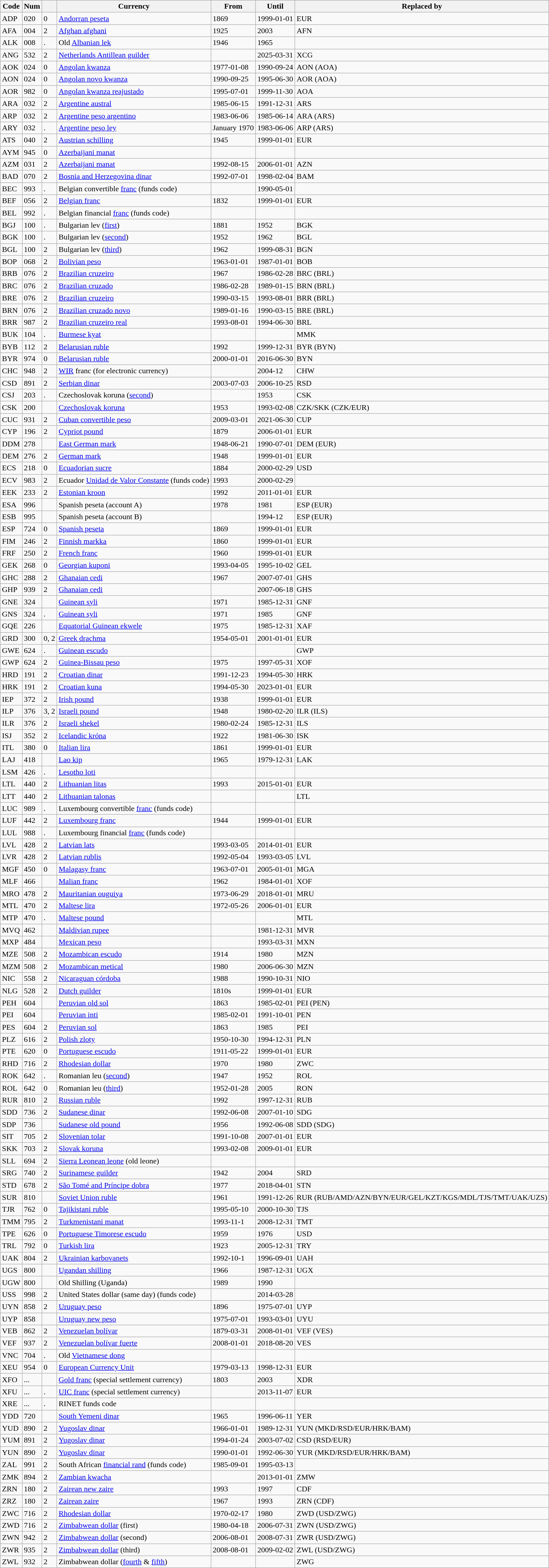<table class="wikitable sortable mw-collapsible">
<tr>
<th>Code</th>
<th>Num</th>
<th></th>
<th>Currency</th>
<th>From</th>
<th>Until</th>
<th>Replaced by</th>
</tr>
<tr>
<td>ADP</td>
<td>020</td>
<td>0</td>
<td><a href='#'>Andorran peseta</a></td>
<td>1869</td>
<td>1999-01-01</td>
<td>EUR</td>
</tr>
<tr>
<td>AFA</td>
<td>004</td>
<td>2</td>
<td><a href='#'>Afghan afghani</a></td>
<td>1925</td>
<td>2003</td>
<td>AFN</td>
</tr>
<tr>
<td>ALK</td>
<td>008</td>
<td>.</td>
<td>Old <a href='#'>Albanian lek</a></td>
<td>1946</td>
<td>1965</td>
<td></td>
</tr>
<tr>
<td>ANG</td>
<td>532</td>
<td>2</td>
<td><a href='#'>Netherlands Antillean guilder</a></td>
<td></td>
<td>2025-03-31</td>
<td>XCG</td>
</tr>
<tr>
<td>AOK</td>
<td>024</td>
<td>0</td>
<td><a href='#'>Angolan kwanza</a></td>
<td>1977-01-08</td>
<td>1990-09-24</td>
<td>AON (AOA)</td>
</tr>
<tr>
<td>AON</td>
<td>024</td>
<td>0</td>
<td><a href='#'>Angolan novo kwanza</a></td>
<td>1990-09-25</td>
<td>1995-06-30</td>
<td>AOR (AOA)</td>
</tr>
<tr>
<td>AOR</td>
<td>982</td>
<td>0</td>
<td><a href='#'>Angolan kwanza reajustado</a></td>
<td>1995-07-01</td>
<td>1999-11-30</td>
<td>AOA</td>
</tr>
<tr>
<td>ARA</td>
<td>032</td>
<td>2</td>
<td><a href='#'>Argentine austral</a></td>
<td>1985-06-15</td>
<td>1991-12-31</td>
<td>ARS</td>
</tr>
<tr>
<td>ARP</td>
<td>032</td>
<td>2</td>
<td><a href='#'>Argentine peso argentino</a></td>
<td>1983-06-06</td>
<td>1985-06-14</td>
<td>ARA (ARS)</td>
</tr>
<tr>
<td>ARY</td>
<td>032</td>
<td>.</td>
<td><a href='#'>Argentine peso ley</a></td>
<td>January 1970</td>
<td>1983-06-06</td>
<td>ARP (ARS)</td>
</tr>
<tr>
<td>ATS</td>
<td>040</td>
<td>2</td>
<td><a href='#'>Austrian schilling</a></td>
<td>1945</td>
<td>1999-01-01</td>
<td>EUR</td>
</tr>
<tr>
<td>AYM</td>
<td>945</td>
<td>0</td>
<td><a href='#'>Azerbaijani manat</a></td>
<td></td>
<td></td>
<td></td>
</tr>
<tr>
<td>AZM</td>
<td>031</td>
<td>2</td>
<td><a href='#'>Azerbaijani manat</a></td>
<td>1992-08-15</td>
<td>2006-01-01</td>
<td>AZN</td>
</tr>
<tr>
<td>BAD</td>
<td>070</td>
<td>2</td>
<td><a href='#'>Bosnia and Herzegovina dinar</a></td>
<td>1992-07-01</td>
<td>1998-02-04</td>
<td>BAM</td>
</tr>
<tr>
<td>BEC</td>
<td>993</td>
<td>.</td>
<td>Belgian convertible <a href='#'>franc</a> (funds code)</td>
<td></td>
<td>1990-05-01</td>
<td></td>
</tr>
<tr>
<td>BEF</td>
<td>056</td>
<td>2</td>
<td><a href='#'>Belgian franc</a></td>
<td>1832</td>
<td>1999-01-01</td>
<td>EUR</td>
</tr>
<tr>
<td>BEL</td>
<td>992</td>
<td>.</td>
<td>Belgian financial <a href='#'>franc</a> (funds code)</td>
<td></td>
<td></td>
<td></td>
</tr>
<tr>
<td>BGJ</td>
<td>100</td>
<td>.</td>
<td>Bulgarian lev (<a href='#'>first</a>)</td>
<td>1881</td>
<td>1952</td>
<td>BGK</td>
</tr>
<tr>
<td>BGK</td>
<td>100</td>
<td>.</td>
<td>Bulgarian lev (<a href='#'>second</a>)</td>
<td>1952</td>
<td>1962</td>
<td>BGL</td>
</tr>
<tr>
<td>BGL</td>
<td>100</td>
<td>2</td>
<td>Bulgarian lev (<a href='#'>third</a>)</td>
<td>1962</td>
<td>1999-08-31</td>
<td>BGN</td>
</tr>
<tr>
<td>BOP</td>
<td>068</td>
<td>2</td>
<td><a href='#'>Bolivian peso</a></td>
<td>1963-01-01</td>
<td>1987-01-01</td>
<td>BOB</td>
</tr>
<tr>
<td>BRB</td>
<td>076</td>
<td>2</td>
<td><a href='#'>Brazilian cruzeiro</a></td>
<td>1967</td>
<td>1986-02-28</td>
<td>BRC (BRL)</td>
</tr>
<tr>
<td>BRC</td>
<td>076</td>
<td>2</td>
<td><a href='#'>Brazilian cruzado</a></td>
<td>1986-02-28</td>
<td>1989-01-15</td>
<td>BRN (BRL)</td>
</tr>
<tr>
<td>BRE</td>
<td>076</td>
<td>2</td>
<td><a href='#'>Brazilian cruzeiro</a></td>
<td>1990-03-15</td>
<td>1993-08-01</td>
<td>BRR (BRL)</td>
</tr>
<tr>
<td>BRN</td>
<td>076</td>
<td>2</td>
<td><a href='#'>Brazilian cruzado novo</a></td>
<td>1989-01-16</td>
<td>1990-03-15</td>
<td>BRE (BRL)</td>
</tr>
<tr>
<td>BRR</td>
<td>987</td>
<td>2</td>
<td><a href='#'>Brazilian cruzeiro real</a></td>
<td>1993-08-01</td>
<td>1994-06-30</td>
<td>BRL</td>
</tr>
<tr>
<td>BUK</td>
<td>104</td>
<td>.</td>
<td><a href='#'>Burmese kyat</a></td>
<td></td>
<td></td>
<td>MMK</td>
</tr>
<tr>
<td>BYB</td>
<td>112</td>
<td>2</td>
<td><a href='#'>Belarusian ruble</a></td>
<td>1992</td>
<td>1999-12-31</td>
<td>BYR (BYN)</td>
</tr>
<tr>
<td>BYR</td>
<td>974</td>
<td>0</td>
<td><a href='#'>Belarusian ruble</a></td>
<td>2000-01-01</td>
<td>2016-06-30</td>
<td>BYN</td>
</tr>
<tr>
<td>CHC</td>
<td>948</td>
<td>2</td>
<td><a href='#'>WIR</a> franc (for electronic currency)</td>
<td></td>
<td>2004-12</td>
<td>CHW</td>
</tr>
<tr>
<td>CSD</td>
<td>891</td>
<td>2</td>
<td><a href='#'>Serbian dinar</a></td>
<td>2003-07-03</td>
<td>2006-10-25</td>
<td>RSD</td>
</tr>
<tr>
<td>CSJ</td>
<td>203</td>
<td>.</td>
<td>Czechoslovak koruna (<a href='#'>second</a>)</td>
<td></td>
<td>1953</td>
<td>CSK</td>
</tr>
<tr>
<td>CSK</td>
<td>200</td>
<td></td>
<td><a href='#'>Czechoslovak koruna</a></td>
<td>1953</td>
<td>1993-02-08</td>
<td>CZK/SKK (CZK/EUR)</td>
</tr>
<tr>
<td>CUC</td>
<td>931</td>
<td>2</td>
<td><a href='#'>Cuban convertible peso</a></td>
<td>2009-03-01</td>
<td>2021-06-30</td>
<td>CUP</td>
</tr>
<tr>
<td>CYP</td>
<td>196</td>
<td>2</td>
<td><a href='#'>Cypriot pound</a></td>
<td>1879</td>
<td>2006-01-01</td>
<td>EUR</td>
</tr>
<tr>
<td>DDM</td>
<td>278</td>
<td></td>
<td><a href='#'>East German mark</a></td>
<td>1948-06-21</td>
<td>1990-07-01</td>
<td>DEM (EUR)</td>
</tr>
<tr>
<td>DEM</td>
<td>276</td>
<td>2</td>
<td><a href='#'>German mark</a></td>
<td>1948</td>
<td>1999-01-01</td>
<td>EUR</td>
</tr>
<tr>
<td>ECS</td>
<td>218</td>
<td>0</td>
<td><a href='#'>Ecuadorian sucre</a></td>
<td>1884</td>
<td>2000-02-29</td>
<td>USD</td>
</tr>
<tr>
<td>ECV</td>
<td>983</td>
<td>2</td>
<td>Ecuador <a href='#'>Unidad de Valor Constante</a> (funds code)</td>
<td>1993</td>
<td>2000-02-29</td>
<td></td>
</tr>
<tr>
<td>EEK</td>
<td>233</td>
<td>2</td>
<td><a href='#'>Estonian kroon</a></td>
<td>1992</td>
<td>2011-01-01</td>
<td>EUR</td>
</tr>
<tr>
<td>ESA</td>
<td>996</td>
<td></td>
<td>Spanish peseta (account A)</td>
<td>1978</td>
<td>1981</td>
<td>ESP (EUR)</td>
</tr>
<tr>
<td>ESB</td>
<td>995</td>
<td></td>
<td>Spanish peseta (account B)</td>
<td></td>
<td>1994-12</td>
<td>ESP (EUR)</td>
</tr>
<tr>
<td>ESP</td>
<td>724</td>
<td>0</td>
<td><a href='#'>Spanish peseta</a></td>
<td>1869</td>
<td>1999-01-01</td>
<td>EUR</td>
</tr>
<tr>
<td>FIM</td>
<td>246</td>
<td>2</td>
<td><a href='#'>Finnish markka</a></td>
<td>1860</td>
<td>1999-01-01</td>
<td>EUR</td>
</tr>
<tr>
<td>FRF</td>
<td>250</td>
<td>2</td>
<td><a href='#'>French franc</a></td>
<td>1960</td>
<td>1999-01-01</td>
<td>EUR</td>
</tr>
<tr>
<td>GEK</td>
<td>268</td>
<td>0</td>
<td><a href='#'>Georgian kuponi</a></td>
<td>1993-04-05</td>
<td>1995-10-02</td>
<td>GEL</td>
</tr>
<tr>
<td>GHC</td>
<td>288</td>
<td>2</td>
<td><a href='#'>Ghanaian cedi</a></td>
<td>1967</td>
<td>2007-07-01</td>
<td>GHS</td>
</tr>
<tr>
<td>GHP</td>
<td>939</td>
<td>2</td>
<td><a href='#'>Ghanaian cedi</a></td>
<td></td>
<td>2007-06-18</td>
<td>GHS</td>
</tr>
<tr>
<td>GNE</td>
<td>324</td>
<td></td>
<td><a href='#'>Guinean syli</a></td>
<td>1971</td>
<td>1985-12-31</td>
<td>GNF</td>
</tr>
<tr>
<td>GNS</td>
<td>324</td>
<td>.</td>
<td><a href='#'>Guinean syli</a></td>
<td>1971</td>
<td>1985</td>
<td>GNF</td>
</tr>
<tr>
<td>GQE</td>
<td>226</td>
<td></td>
<td><a href='#'>Equatorial Guinean ekwele</a></td>
<td>1975</td>
<td>1985-12-31</td>
<td>XAF</td>
</tr>
<tr>
<td>GRD</td>
<td>300</td>
<td>0, 2</td>
<td><a href='#'>Greek drachma</a></td>
<td>1954-05-01</td>
<td>2001-01-01</td>
<td>EUR</td>
</tr>
<tr>
<td>GWE</td>
<td>624</td>
<td>.</td>
<td><a href='#'>Guinean escudo</a></td>
<td></td>
<td></td>
<td>GWP</td>
</tr>
<tr>
<td>GWP</td>
<td>624</td>
<td>2</td>
<td><a href='#'>Guinea-Bissau peso</a></td>
<td>1975</td>
<td>1997-05-31</td>
<td>XOF</td>
</tr>
<tr>
<td>HRD</td>
<td>191</td>
<td>2</td>
<td><a href='#'>Croatian dinar</a></td>
<td>1991-12-23</td>
<td>1994-05-30</td>
<td>HRK</td>
</tr>
<tr>
<td>HRK</td>
<td>191</td>
<td>2</td>
<td><a href='#'>Croatian kuna</a></td>
<td>1994-05-30</td>
<td>2023-01-01</td>
<td>EUR</td>
</tr>
<tr>
<td>IEP</td>
<td>372</td>
<td>2</td>
<td><a href='#'>Irish pound</a></td>
<td>1938</td>
<td>1999-01-01</td>
<td>EUR</td>
</tr>
<tr>
<td>ILP</td>
<td>376</td>
<td>3, 2</td>
<td><a href='#'>Israeli pound</a></td>
<td>1948</td>
<td>1980-02-20</td>
<td>ILR (ILS)</td>
</tr>
<tr>
<td>ILR</td>
<td>376</td>
<td>2</td>
<td><a href='#'>Israeli shekel</a></td>
<td>1980-02-24</td>
<td>1985-12-31</td>
<td>ILS</td>
</tr>
<tr>
<td>ISJ</td>
<td>352</td>
<td>2</td>
<td><a href='#'>Icelandic króna</a></td>
<td>1922</td>
<td>1981-06-30</td>
<td>ISK</td>
</tr>
<tr>
<td>ITL</td>
<td>380</td>
<td>0</td>
<td><a href='#'>Italian lira</a></td>
<td>1861</td>
<td>1999-01-01</td>
<td>EUR</td>
</tr>
<tr>
<td>LAJ</td>
<td>418</td>
<td></td>
<td><a href='#'>Lao kip</a></td>
<td>1965</td>
<td>1979-12-31</td>
<td>LAK</td>
</tr>
<tr>
<td>LSM</td>
<td>426</td>
<td>.</td>
<td><a href='#'>Lesotho loti</a></td>
<td></td>
<td></td>
<td></td>
</tr>
<tr>
<td>LTL</td>
<td>440</td>
<td>2</td>
<td><a href='#'>Lithuanian litas</a></td>
<td>1993</td>
<td>2015-01-01</td>
<td>EUR</td>
</tr>
<tr>
<td>LTT</td>
<td>440</td>
<td>2</td>
<td><a href='#'>Lithuanian talonas</a></td>
<td></td>
<td></td>
<td>LTL</td>
</tr>
<tr>
<td>LUC</td>
<td>989</td>
<td>.</td>
<td>Luxembourg convertible <a href='#'>franc</a> (funds code)</td>
<td></td>
<td></td>
<td></td>
</tr>
<tr>
<td>LUF</td>
<td>442</td>
<td>2</td>
<td><a href='#'>Luxembourg franc</a></td>
<td>1944</td>
<td>1999-01-01</td>
<td>EUR</td>
</tr>
<tr>
<td>LUL</td>
<td>988</td>
<td>.</td>
<td>Luxembourg financial <a href='#'>franc</a> (funds code)</td>
<td></td>
<td></td>
<td></td>
</tr>
<tr>
<td>LVL</td>
<td>428</td>
<td>2</td>
<td><a href='#'>Latvian lats</a></td>
<td>1993-03-05</td>
<td>2014-01-01</td>
<td>EUR</td>
</tr>
<tr>
<td>LVR</td>
<td>428</td>
<td>2</td>
<td><a href='#'>Latvian rublis</a></td>
<td>1992-05-04</td>
<td>1993-03-05</td>
<td>LVL</td>
</tr>
<tr>
<td>MGF</td>
<td>450</td>
<td>0</td>
<td><a href='#'>Malagasy franc</a></td>
<td>1963-07-01</td>
<td>2005-01-01</td>
<td>MGA</td>
</tr>
<tr>
<td>MLF</td>
<td>466</td>
<td></td>
<td><a href='#'>Malian franc</a></td>
<td>1962</td>
<td>1984-01-01</td>
<td>XOF</td>
</tr>
<tr>
<td>MRO</td>
<td>478</td>
<td>2</td>
<td><a href='#'>Mauritanian ouguiya</a></td>
<td>1973-06-29</td>
<td>2018-01-01</td>
<td>MRU</td>
</tr>
<tr>
<td>MTL</td>
<td>470</td>
<td>2</td>
<td><a href='#'>Maltese lira</a></td>
<td>1972-05-26</td>
<td>2006-01-01</td>
<td>EUR</td>
</tr>
<tr>
<td>MTP</td>
<td>470</td>
<td>.</td>
<td><a href='#'>Maltese pound</a></td>
<td></td>
<td></td>
<td>MTL</td>
</tr>
<tr>
<td>MVQ</td>
<td>462</td>
<td></td>
<td><a href='#'>Maldivian rupee</a></td>
<td></td>
<td>1981-12-31</td>
<td>MVR</td>
</tr>
<tr>
<td>MXP</td>
<td>484</td>
<td></td>
<td><a href='#'>Mexican peso</a></td>
<td></td>
<td>1993-03-31</td>
<td>MXN</td>
</tr>
<tr>
<td>MZE</td>
<td>508</td>
<td>2</td>
<td><a href='#'>Mozambican escudo</a></td>
<td>1914</td>
<td>1980</td>
<td>MZN</td>
</tr>
<tr>
<td>MZM</td>
<td>508</td>
<td>2</td>
<td><a href='#'>Mozambican metical</a></td>
<td>1980</td>
<td>2006-06-30</td>
<td>MZN</td>
</tr>
<tr>
<td>NIC</td>
<td>558</td>
<td>2</td>
<td><a href='#'>Nicaraguan córdoba</a></td>
<td>1988</td>
<td>1990-10-31</td>
<td>NIO</td>
</tr>
<tr>
<td>NLG</td>
<td>528</td>
<td>2</td>
<td><a href='#'>Dutch guilder</a></td>
<td>1810s</td>
<td>1999-01-01</td>
<td>EUR</td>
</tr>
<tr>
<td>PEH</td>
<td>604</td>
<td></td>
<td><a href='#'>Peruvian old sol</a></td>
<td>1863</td>
<td>1985-02-01</td>
<td>PEI (PEN)</td>
</tr>
<tr>
<td>PEI</td>
<td>604</td>
<td></td>
<td><a href='#'>Peruvian inti</a></td>
<td>1985-02-01</td>
<td>1991-10-01</td>
<td>PEN</td>
</tr>
<tr>
<td>PES</td>
<td>604</td>
<td>2</td>
<td><a href='#'>Peruvian sol</a></td>
<td>1863</td>
<td>1985</td>
<td>PEI</td>
</tr>
<tr>
<td>PLZ</td>
<td>616</td>
<td>2</td>
<td><a href='#'>Polish zloty</a></td>
<td>1950-10-30</td>
<td>1994-12-31</td>
<td>PLN</td>
</tr>
<tr>
<td>PTE</td>
<td>620</td>
<td>0</td>
<td><a href='#'>Portuguese escudo</a></td>
<td>1911-05-22</td>
<td>1999-01-01</td>
<td>EUR</td>
</tr>
<tr>
<td>RHD</td>
<td>716</td>
<td>2</td>
<td><a href='#'>Rhodesian dollar</a></td>
<td>1970</td>
<td>1980</td>
<td>ZWC</td>
</tr>
<tr>
<td>ROK</td>
<td>642</td>
<td>.</td>
<td>Romanian leu (<a href='#'>second</a>)</td>
<td>1947</td>
<td>1952</td>
<td>ROL</td>
</tr>
<tr>
<td>ROL</td>
<td>642</td>
<td>0</td>
<td>Romanian leu (<a href='#'>third</a>)</td>
<td>1952-01-28</td>
<td>2005</td>
<td>RON</td>
</tr>
<tr>
<td>RUR</td>
<td>810</td>
<td>2</td>
<td><a href='#'>Russian ruble</a></td>
<td>1992</td>
<td>1997-12-31</td>
<td>RUB</td>
</tr>
<tr>
<td>SDD</td>
<td>736</td>
<td>2</td>
<td><a href='#'>Sudanese dinar</a></td>
<td>1992-06-08</td>
<td>2007-01-10</td>
<td>SDG</td>
</tr>
<tr>
<td>SDP</td>
<td>736</td>
<td></td>
<td><a href='#'>Sudanese old pound</a></td>
<td>1956</td>
<td>1992-06-08</td>
<td>SDD (SDG)</td>
</tr>
<tr>
<td>SIT</td>
<td>705</td>
<td>2</td>
<td><a href='#'>Slovenian tolar</a></td>
<td>1991-10-08</td>
<td>2007-01-01</td>
<td>EUR</td>
</tr>
<tr>
<td>SKK</td>
<td>703</td>
<td>2</td>
<td><a href='#'>Slovak koruna</a></td>
<td>1993-02-08</td>
<td>2009-01-01</td>
<td>EUR</td>
</tr>
<tr>
<td>SLL</td>
<td>694</td>
<td>2</td>
<td><a href='#'>Sierra Leonean leone</a> (old leone)</td>
<td></td>
<td></td>
<td></td>
</tr>
<tr>
<td>SRG</td>
<td>740</td>
<td>2</td>
<td><a href='#'>Surinamese guilder</a></td>
<td>1942</td>
<td>2004</td>
<td>SRD</td>
</tr>
<tr>
<td>STD</td>
<td>678</td>
<td>2</td>
<td><a href='#'>São Tomé and Príncipe dobra</a></td>
<td>1977</td>
<td>2018-04-01</td>
<td>STN</td>
</tr>
<tr>
<td>SUR</td>
<td>810</td>
<td></td>
<td><a href='#'>Soviet Union ruble</a></td>
<td>1961</td>
<td>1991-12-26</td>
<td>RUR (RUB/AMD/AZN/BYN/EUR/GEL/KZT/KGS/MDL/TJS/TMT/UAK/UZS)</td>
</tr>
<tr>
<td>TJR</td>
<td>762</td>
<td>0</td>
<td><a href='#'>Tajikistani ruble</a></td>
<td>1995-05-10</td>
<td>2000-10-30</td>
<td>TJS</td>
</tr>
<tr>
<td>TMM</td>
<td>795</td>
<td>2</td>
<td><a href='#'>Turkmenistani manat</a></td>
<td>1993-11-1</td>
<td>2008-12-31</td>
<td>TMT</td>
</tr>
<tr>
<td>TPE</td>
<td>626</td>
<td>0</td>
<td><a href='#'>Portuguese Timorese escudo</a></td>
<td>1959</td>
<td>1976</td>
<td>USD</td>
</tr>
<tr>
<td>TRL</td>
<td>792</td>
<td>0</td>
<td><a href='#'>Turkish lira</a></td>
<td>1923</td>
<td>2005-12-31</td>
<td>TRY</td>
</tr>
<tr>
<td>UAK</td>
<td>804</td>
<td>2</td>
<td><a href='#'>Ukrainian karbovanets</a></td>
<td>1992-10-1</td>
<td>1996-09-01</td>
<td>UAH</td>
</tr>
<tr>
<td>UGS</td>
<td>800</td>
<td></td>
<td><a href='#'>Ugandan shilling</a></td>
<td>1966</td>
<td>1987-12-31</td>
<td>UGX</td>
</tr>
<tr>
<td>UGW</td>
<td>800</td>
<td></td>
<td>Old Shilling (Uganda)</td>
<td>1989</td>
<td>1990</td>
<td></td>
</tr>
<tr>
<td>USS</td>
<td>998</td>
<td>2</td>
<td>United States dollar (same day) (funds code)</td>
<td></td>
<td>2014-03-28</td>
<td></td>
</tr>
<tr>
<td>UYN</td>
<td>858</td>
<td>2</td>
<td><a href='#'>Uruguay peso</a></td>
<td>1896</td>
<td>1975-07-01</td>
<td>UYP</td>
</tr>
<tr>
<td>UYP</td>
<td>858</td>
<td></td>
<td><a href='#'>Uruguay new peso</a></td>
<td>1975-07-01</td>
<td>1993-03-01</td>
<td>UYU</td>
</tr>
<tr>
<td>VEB</td>
<td>862</td>
<td>2</td>
<td><a href='#'>Venezuelan bolívar</a></td>
<td>1879-03-31</td>
<td>2008-01-01</td>
<td>VEF (VES)</td>
</tr>
<tr>
<td>VEF</td>
<td>937</td>
<td>2</td>
<td><a href='#'>Venezuelan bolívar fuerte</a></td>
<td>2008-01-01</td>
<td>2018-08-20</td>
<td>VES</td>
</tr>
<tr>
<td>VNC</td>
<td>704</td>
<td>.</td>
<td>Old <a href='#'>Vietnamese dong</a></td>
<td></td>
<td></td>
<td></td>
</tr>
<tr>
<td>XEU</td>
<td>954</td>
<td>0</td>
<td><a href='#'>European Currency Unit</a></td>
<td>1979-03-13</td>
<td>1998-12-31</td>
<td>EUR</td>
</tr>
<tr>
<td>XFO</td>
<td>...</td>
<td></td>
<td><a href='#'>Gold franc</a> (special settlement currency)</td>
<td>1803</td>
<td>2003</td>
<td>XDR</td>
</tr>
<tr>
<td>XFU</td>
<td>...</td>
<td>.</td>
<td><a href='#'>UIC franc</a> (special settlement currency)</td>
<td></td>
<td>2013-11-07</td>
<td>EUR</td>
</tr>
<tr>
<td>XRE</td>
<td>...</td>
<td>.</td>
<td>RINET funds code</td>
<td></td>
<td></td>
<td></td>
</tr>
<tr>
<td>YDD</td>
<td>720</td>
<td></td>
<td><a href='#'>South Yemeni dinar</a></td>
<td>1965</td>
<td>1996-06-11</td>
<td>YER</td>
</tr>
<tr>
<td>YUD</td>
<td>890</td>
<td>2</td>
<td><a href='#'>Yugoslav dinar</a></td>
<td>1966-01-01</td>
<td>1989-12-31</td>
<td>YUN (MKD/RSD/EUR/HRK/BAM)</td>
</tr>
<tr>
<td>YUM</td>
<td>891</td>
<td>2</td>
<td><a href='#'>Yugoslav dinar</a></td>
<td>1994-01-24</td>
<td>2003-07-02</td>
<td>CSD (RSD/EUR)</td>
</tr>
<tr>
<td>YUN</td>
<td>890</td>
<td>2</td>
<td><a href='#'>Yugoslav dinar</a></td>
<td>1990-01-01</td>
<td>1992-06-30</td>
<td>YUR (MKD/RSD/EUR/HRK/BAM)</td>
</tr>
<tr>
<td>ZAL</td>
<td>991</td>
<td>2</td>
<td>South African <a href='#'>financial rand</a> (funds code)</td>
<td>1985-09-01</td>
<td>1995-03-13</td>
<td></td>
</tr>
<tr>
<td>ZMK</td>
<td>894</td>
<td>2</td>
<td><a href='#'>Zambian kwacha</a></td>
<td></td>
<td>2013-01-01</td>
<td>ZMW</td>
</tr>
<tr>
<td>ZRN</td>
<td>180</td>
<td>2</td>
<td><a href='#'>Zairean new zaire</a></td>
<td>1993</td>
<td>1997</td>
<td>CDF</td>
</tr>
<tr>
<td>ZRZ</td>
<td>180</td>
<td>2</td>
<td><a href='#'>Zairean zaire</a></td>
<td>1967</td>
<td>1993</td>
<td>ZRN (CDF)</td>
</tr>
<tr>
<td>ZWC</td>
<td>716</td>
<td>2</td>
<td><a href='#'>Rhodesian dollar</a></td>
<td>1970-02-17</td>
<td>1980</td>
<td>ZWD (USD/ZWG)</td>
</tr>
<tr>
<td>ZWD</td>
<td>716</td>
<td>2</td>
<td><a href='#'>Zimbabwean dollar</a> (first)</td>
<td>1980-04-18</td>
<td>2006-07-31</td>
<td>ZWN (USD/ZWG)</td>
</tr>
<tr>
<td>ZWN</td>
<td>942</td>
<td>2</td>
<td><a href='#'>Zimbabwean dollar</a> (second)</td>
<td>2006-08-01</td>
<td>2008-07-31</td>
<td>ZWR (USD/ZWG)</td>
</tr>
<tr>
<td>ZWR</td>
<td>935</td>
<td>2</td>
<td><a href='#'>Zimbabwean dollar</a> (third)</td>
<td>2008-08-01</td>
<td>2009-02-02</td>
<td>ZWL (USD/ZWG)</td>
</tr>
<tr>
<td>ZWL</td>
<td>932</td>
<td>2</td>
<td>Zimbabwean dollar (<a href='#'>fourth</a> & <a href='#'>fifth</a>)</td>
<td></td>
<td></td>
<td>ZWG</td>
</tr>
</table>
